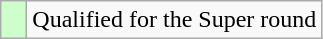<table class=wikitable>
<tr>
<td width=10px style="background-color:#ccffcc;"></td>
<td>Qualified for the Super round</td>
</tr>
</table>
